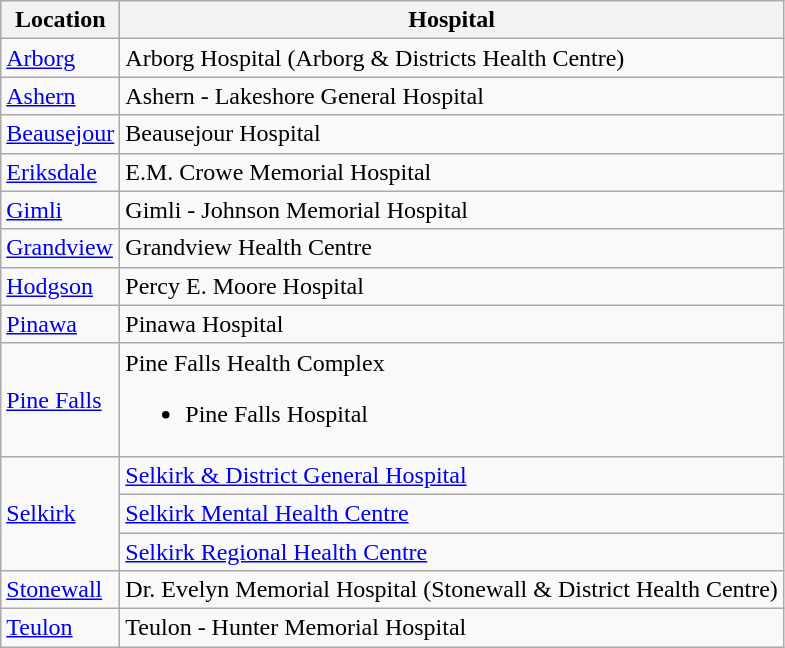<table class="wikitable">
<tr>
<th>Location</th>
<th>Hospital</th>
</tr>
<tr>
<td><a href='#'>Arborg</a></td>
<td>Arborg Hospital (Arborg & Districts Health Centre)</td>
</tr>
<tr>
<td><a href='#'>Ashern</a></td>
<td>Ashern - Lakeshore General Hospital</td>
</tr>
<tr>
<td><a href='#'>Beausejour</a></td>
<td>Beausejour Hospital</td>
</tr>
<tr>
<td><a href='#'>Eriksdale</a></td>
<td>E.M. Crowe Memorial Hospital</td>
</tr>
<tr>
<td><a href='#'>Gimli</a></td>
<td>Gimli - Johnson Memorial Hospital</td>
</tr>
<tr>
<td><a href='#'>Grandview</a></td>
<td>Grandview Health Centre</td>
</tr>
<tr>
<td><a href='#'>Hodgson</a></td>
<td>Percy E. Moore Hospital</td>
</tr>
<tr>
<td><a href='#'>Pinawa</a></td>
<td>Pinawa Hospital</td>
</tr>
<tr>
<td><a href='#'>Pine Falls</a></td>
<td>Pine Falls Health Complex<br><ul><li>Pine Falls Hospital</li></ul></td>
</tr>
<tr>
<td rowspan="3"><a href='#'>Selkirk</a></td>
<td><a href='#'>Selkirk & District General Hospital</a></td>
</tr>
<tr>
<td><a href='#'>Selkirk Mental Health Centre</a></td>
</tr>
<tr>
<td><a href='#'>Selkirk Regional Health Centre</a></td>
</tr>
<tr>
<td><a href='#'>Stonewall</a></td>
<td>Dr. Evelyn Memorial Hospital (Stonewall & District Health Centre)</td>
</tr>
<tr>
<td><a href='#'>Teulon</a></td>
<td>Teulon - Hunter Memorial Hospital</td>
</tr>
</table>
